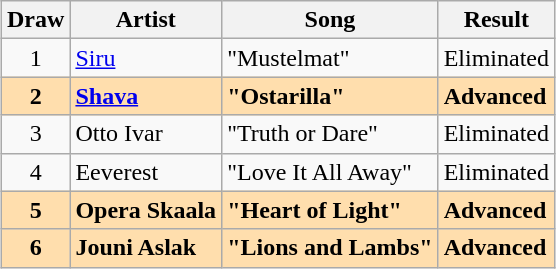<table class="sortable wikitable" style="margin: 1em auto 1em auto">
<tr>
<th>Draw</th>
<th>Artist</th>
<th>Song</th>
<th>Result</th>
</tr>
<tr>
<td align="center">1</td>
<td><a href='#'>Siru</a></td>
<td>"Mustelmat"</td>
<td>Eliminated</td>
</tr>
<tr style="font-weight:bold; background:navajowhite;">
<td align="center">2</td>
<td><a href='#'>Shava</a></td>
<td>"Ostarilla"</td>
<td>Advanced</td>
</tr>
<tr>
<td align="center">3</td>
<td>Otto Ivar</td>
<td>"Truth or Dare"</td>
<td>Eliminated</td>
</tr>
<tr>
<td align="center">4</td>
<td>Eeverest</td>
<td>"Love It All Away"</td>
<td>Eliminated</td>
</tr>
<tr style="font-weight:bold; background:navajowhite;">
<td align="center">5</td>
<td>Opera Skaala</td>
<td>"Heart of Light"</td>
<td>Advanced</td>
</tr>
<tr style="font-weight:bold; background:navajowhite;">
<td align="center">6</td>
<td>Jouni Aslak</td>
<td>"Lions and Lambs"</td>
<td>Advanced</td>
</tr>
</table>
